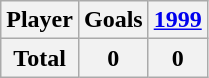<table class="wikitable sortable" style="text-align:center;">
<tr>
<th>Player</th>
<th>Goals</th>
<th><a href='#'>1999</a></th>
</tr>
<tr class="sortbottom">
<th>Total</th>
<th>0</th>
<th>0</th>
</tr>
</table>
